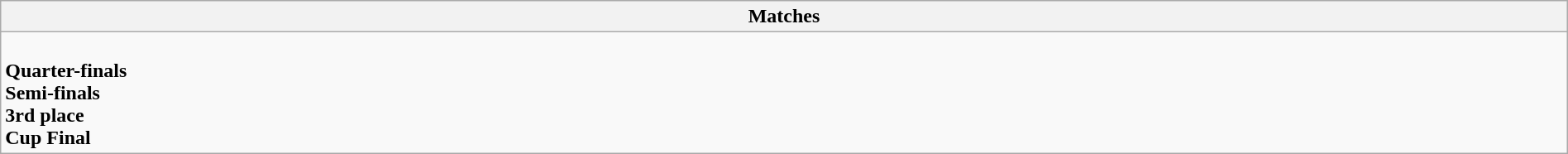<table class="wikitable collapsible collapsed" style="width:100%;">
<tr>
<th>Matches</th>
</tr>
<tr>
<td><br><strong>Quarter-finals</strong>



<br><strong>Semi-finals</strong>

<br><strong>3rd place</strong>
<br><strong>Cup Final</strong>
</td>
</tr>
</table>
